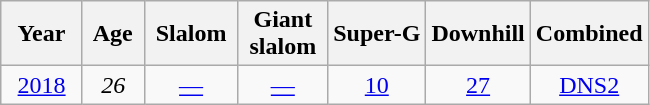<table class=wikitable style="text-align:center">
<tr>
<th>  Year  </th>
<th> Age </th>
<th> Slalom </th>
<th> Giant <br> slalom </th>
<th>Super-G</th>
<th>Downhill</th>
<th>Combined</th>
</tr>
<tr>
<td><a href='#'>2018</a></td>
<td><em>26</em></td>
<td><a href='#'>—</a></td>
<td><a href='#'>—</a></td>
<td><a href='#'>10</a></td>
<td><a href='#'>27</a></td>
<td><a href='#'>DNS2</a></td>
</tr>
</table>
